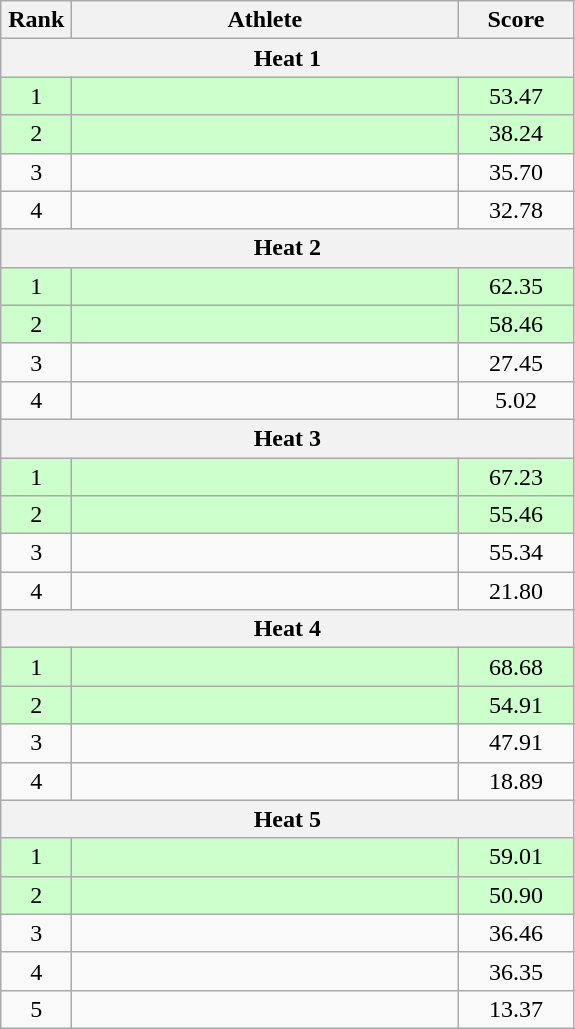<table class=wikitable style="text-align:center">
<tr>
<th width=40>Rank</th>
<th width=250>Athlete</th>
<th width=70>Score</th>
</tr>
<tr>
<th colspan=3>Heat 1</th>
</tr>
<tr bgcolor="ccffcc">
<td>1</td>
<td align=left></td>
<td>53.47</td>
</tr>
<tr bgcolor="ccffcc">
<td>2</td>
<td align=left></td>
<td>38.24</td>
</tr>
<tr>
<td>3</td>
<td align=left></td>
<td>35.70</td>
</tr>
<tr>
<td>4</td>
<td align=left></td>
<td>32.78</td>
</tr>
<tr>
<th colspan=3>Heat 2</th>
</tr>
<tr bgcolor="ccffcc">
<td>1</td>
<td align=left></td>
<td>62.35</td>
</tr>
<tr bgcolor="ccffcc">
<td>2</td>
<td align=left></td>
<td>58.46</td>
</tr>
<tr>
<td>3</td>
<td align=left></td>
<td>27.45</td>
</tr>
<tr>
<td>4</td>
<td align=left></td>
<td>5.02</td>
</tr>
<tr>
<th colspan=3>Heat 3</th>
</tr>
<tr bgcolor="ccffcc">
<td>1</td>
<td align=left></td>
<td>67.23</td>
</tr>
<tr bgcolor="ccffcc">
<td>2</td>
<td align=left></td>
<td>55.46</td>
</tr>
<tr>
<td>3</td>
<td align=left></td>
<td>55.34</td>
</tr>
<tr>
<td>4</td>
<td align=left></td>
<td>21.80</td>
</tr>
<tr>
<th colspan=3>Heat 4</th>
</tr>
<tr bgcolor="ccffcc">
<td>1</td>
<td align=left></td>
<td>68.68</td>
</tr>
<tr bgcolor="ccffcc">
<td>2</td>
<td align=left></td>
<td>54.91</td>
</tr>
<tr>
<td>3</td>
<td align=left></td>
<td>47.91</td>
</tr>
<tr>
<td>4</td>
<td align=left></td>
<td>18.89</td>
</tr>
<tr>
<th colspan=3>Heat 5</th>
</tr>
<tr bgcolor="ccffcc">
<td>1</td>
<td align=left></td>
<td>59.01</td>
</tr>
<tr bgcolor="ccffcc">
<td>2</td>
<td align=left></td>
<td>50.90</td>
</tr>
<tr>
<td>3</td>
<td align=left></td>
<td>36.46</td>
</tr>
<tr>
<td>4</td>
<td align=left></td>
<td>36.35</td>
</tr>
<tr>
<td>5</td>
<td align=left></td>
<td>13.37</td>
</tr>
</table>
